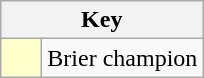<table class="wikitable" style="text-align: center;">
<tr>
<th colspan=2>Key</th>
</tr>
<tr>
<td style="background:#ffffcc; width:20px;"></td>
<td align=left>Brier champion</td>
</tr>
</table>
